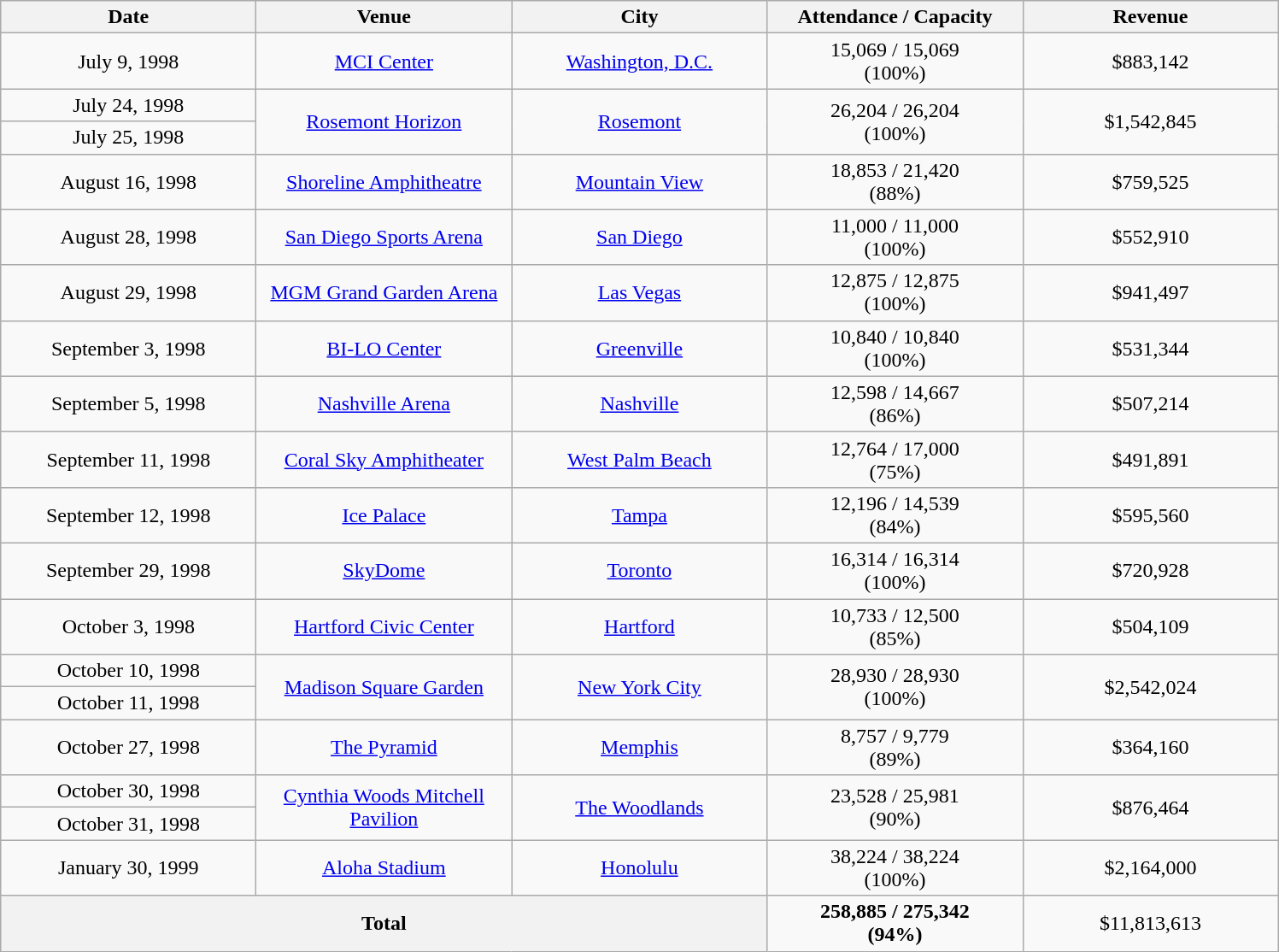<table class="wikitable" style="text-align:center;">
<tr>
<th scope="col" style="width:12em;">Date</th>
<th scope="col" style="width:12em;">Venue</th>
<th scope="col" style="width:12em;">City</th>
<th scope="col" style="width:12em;">Attendance / Capacity</th>
<th scope="col" style="width:12em;">Revenue</th>
</tr>
<tr>
<td>July 9, 1998</td>
<td><a href='#'>MCI Center</a></td>
<td><a href='#'>Washington, D.C.</a></td>
<td>15,069 / 15,069<br>(100%)</td>
<td>$883,142</td>
</tr>
<tr>
<td>July 24, 1998</td>
<td rowspan="2"><a href='#'>Rosemont Horizon</a></td>
<td rowspan="2"><a href='#'>Rosemont</a></td>
<td rowspan="2">26,204 / 26,204<br>(100%)</td>
<td rowspan="2">$1,542,845</td>
</tr>
<tr>
<td>July 25, 1998</td>
</tr>
<tr>
<td>August 16, 1998</td>
<td><a href='#'>Shoreline Amphitheatre</a></td>
<td><a href='#'>Mountain View</a></td>
<td>18,853 / 21,420<br>(88%)</td>
<td>$759,525</td>
</tr>
<tr>
<td>August 28, 1998</td>
<td><a href='#'>San Diego Sports Arena</a></td>
<td><a href='#'>San Diego</a></td>
<td>11,000 / 11,000<br>(100%)</td>
<td>$552,910</td>
</tr>
<tr>
<td>August 29, 1998</td>
<td><a href='#'>MGM Grand Garden Arena</a></td>
<td><a href='#'>Las Vegas</a></td>
<td>12,875 / 12,875<br>(100%)</td>
<td>$941,497</td>
</tr>
<tr>
<td>September 3, 1998</td>
<td><a href='#'>BI-LO Center</a></td>
<td><a href='#'>Greenville</a></td>
<td>10,840 / 10,840<br>(100%)</td>
<td>$531,344</td>
</tr>
<tr>
<td>September 5, 1998</td>
<td><a href='#'>Nashville Arena</a></td>
<td><a href='#'>Nashville</a></td>
<td>12,598 / 14,667<br>(86%)</td>
<td>$507,214</td>
</tr>
<tr>
<td>September 11, 1998</td>
<td><a href='#'>Coral Sky Amphitheater</a></td>
<td><a href='#'>West Palm Beach</a></td>
<td>12,764 / 17,000<br>(75%)</td>
<td>$491,891</td>
</tr>
<tr>
<td>September 12, 1998</td>
<td><a href='#'>Ice Palace</a></td>
<td><a href='#'>Tampa</a></td>
<td>12,196 / 14,539<br>(84%)</td>
<td>$595,560</td>
</tr>
<tr>
<td>September 29, 1998</td>
<td><a href='#'>SkyDome</a></td>
<td><a href='#'>Toronto</a></td>
<td>16,314 / 16,314<br>(100%)</td>
<td>$720,928</td>
</tr>
<tr>
<td>October 3, 1998</td>
<td><a href='#'>Hartford Civic Center</a></td>
<td><a href='#'>Hartford</a></td>
<td>10,733 / 12,500<br>(85%)</td>
<td>$504,109</td>
</tr>
<tr>
<td>October 10, 1998</td>
<td rowspan="2"><a href='#'>Madison Square Garden</a></td>
<td rowspan="2"><a href='#'>New York City</a></td>
<td rowspan="2">28,930 / 28,930<br>(100%)</td>
<td rowspan="2">$2,542,024</td>
</tr>
<tr>
<td>October 11, 1998</td>
</tr>
<tr>
<td>October 27, 1998</td>
<td><a href='#'>The Pyramid</a></td>
<td><a href='#'>Memphis</a></td>
<td>8,757 / 9,779<br>(89%)</td>
<td>$364,160</td>
</tr>
<tr>
<td>October 30, 1998</td>
<td rowspan="2"><a href='#'>Cynthia Woods Mitchell Pavilion</a></td>
<td rowspan="2"><a href='#'>The Woodlands</a></td>
<td rowspan="2">23,528 / 25,981<br>(90%)</td>
<td rowspan="2">$876,464</td>
</tr>
<tr>
<td>October 31, 1998</td>
</tr>
<tr>
<td>January 30, 1999</td>
<td><a href='#'>Aloha Stadium</a></td>
<td><a href='#'>Honolulu</a></td>
<td>38,224 / 38,224<br>(100%)</td>
<td>$2,164,000</td>
</tr>
<tr>
<th colspan="3">Total</th>
<td><strong>258,885 / 275,342<br>(94%)</strong></td>
<td>$11,813,613</td>
</tr>
</table>
